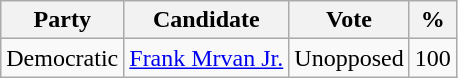<table class="wikitable">
<tr>
<th>Party</th>
<th>Candidate</th>
<th>Vote</th>
<th>%</th>
</tr>
<tr>
<td>Democratic</td>
<td><a href='#'>Frank Mrvan Jr.</a></td>
<td>Unopposed</td>
<td>100</td>
</tr>
</table>
